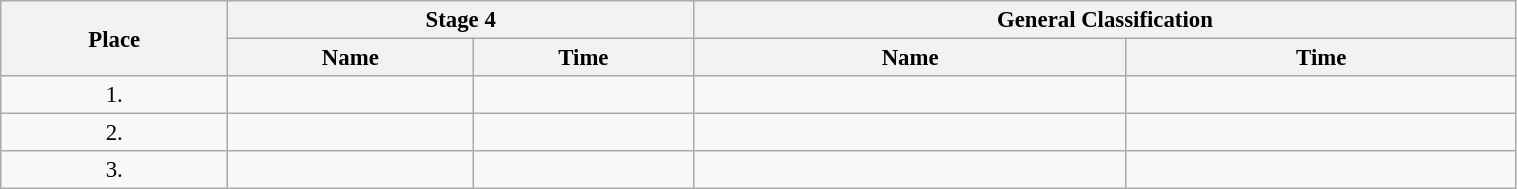<table class=wikitable style="font-size:95%" width="80%">
<tr>
<th rowspan="2">Place</th>
<th colspan="2">Stage 4</th>
<th colspan="2">General Classification</th>
</tr>
<tr>
<th>Name</th>
<th>Time</th>
<th>Name</th>
<th>Time</th>
</tr>
<tr>
<td align="center">1.</td>
<td></td>
<td></td>
<td></td>
<td></td>
</tr>
<tr>
<td align="center">2.</td>
<td></td>
<td></td>
<td></td>
<td></td>
</tr>
<tr>
<td align="center">3.</td>
<td></td>
<td></td>
<td></td>
<td></td>
</tr>
</table>
